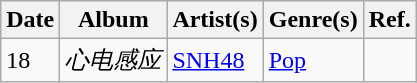<table class="wikitable">
<tr>
<th>Date</th>
<th>Album</th>
<th>Artist(s)</th>
<th>Genre(s)</th>
<th>Ref.</th>
</tr>
<tr>
<td>18</td>
<td><em>心电感应</em></td>
<td><a href='#'>SNH48</a></td>
<td><a href='#'>Pop</a></td>
<td></td>
</tr>
</table>
